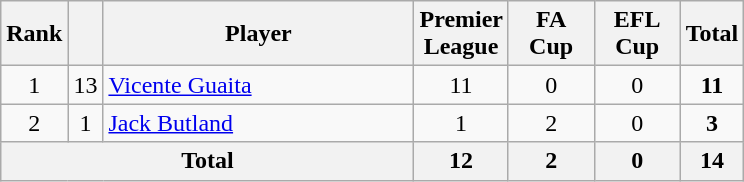<table class="wikitable sortable" style="text-align:center">
<tr>
<th width=10>Rank</th>
<th width=10></th>
<th width=200>Player</th>
<th width=50>Premier League</th>
<th width=50>FA Cup</th>
<th width=50>EFL Cup</th>
<th>Total</th>
</tr>
<tr>
<td>1</td>
<td>13</td>
<td align="left"> <a href='#'>Vicente Guaita</a></td>
<td>11</td>
<td>0</td>
<td>0</td>
<td><strong>11</strong></td>
</tr>
<tr>
<td>2</td>
<td>1</td>
<td align="left"> <a href='#'>Jack Butland</a></td>
<td>1</td>
<td>2</td>
<td>0</td>
<td><strong>3</strong></td>
</tr>
<tr>
<th colspan="3">Total</th>
<th>12</th>
<th>2</th>
<th>0</th>
<th>14</th>
</tr>
</table>
